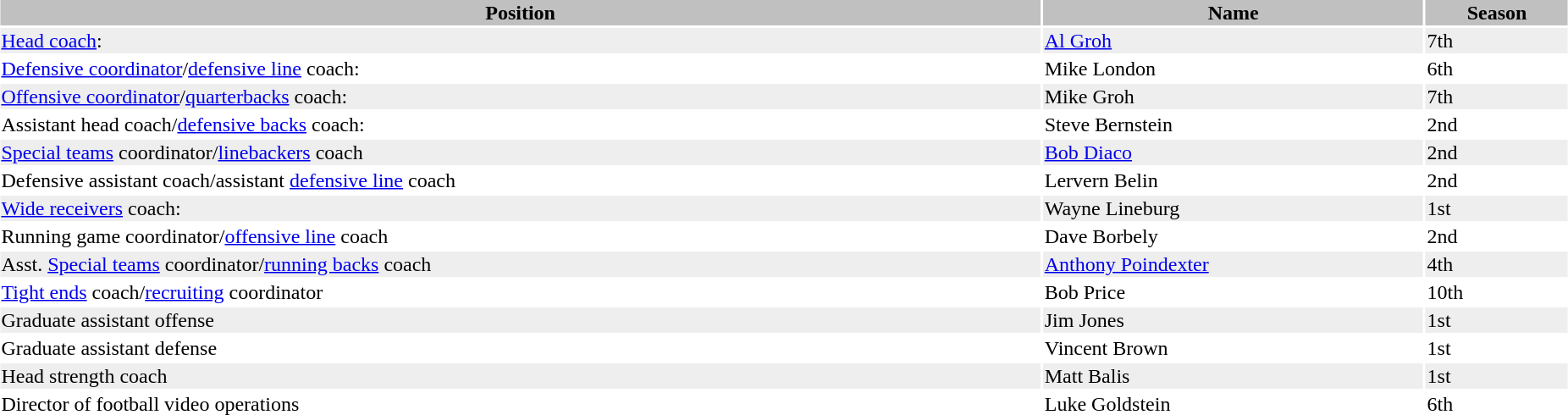<table class="toccolours"  style="width:98%; margin:auto;">
<tr>
<th style="background:silver;">Position</th>
<th style="background:silver;">Name</th>
<th style="background:silver;">Season</th>
</tr>
<tr style="background:#eee;">
<td><a href='#'>Head coach</a>:</td>
<td><a href='#'>Al Groh</a></td>
<td>7th</td>
</tr>
<tr>
<td><a href='#'>Defensive coordinator</a>/<a href='#'>defensive line</a> coach:</td>
<td>Mike London</td>
<td>6th</td>
</tr>
<tr style="background:#eee;">
<td><a href='#'>Offensive coordinator</a>/<a href='#'>quarterbacks</a> coach:</td>
<td>Mike Groh</td>
<td>7th</td>
</tr>
<tr>
<td>Assistant head coach/<a href='#'>defensive backs</a> coach:</td>
<td>Steve Bernstein</td>
<td>2nd</td>
</tr>
<tr style="background:#eee;">
<td><a href='#'>Special teams</a> coordinator/<a href='#'>linebackers</a> coach</td>
<td><a href='#'>Bob Diaco</a></td>
<td>2nd</td>
</tr>
<tr>
<td>Defensive assistant coach/assistant <a href='#'>defensive line</a> coach</td>
<td>Lervern Belin</td>
<td>2nd</td>
</tr>
<tr style="background:#eee;">
<td><a href='#'>Wide receivers</a> coach:</td>
<td>Wayne Lineburg</td>
<td>1st</td>
</tr>
<tr>
<td>Running game coordinator/<a href='#'>offensive line</a> coach</td>
<td>Dave Borbely</td>
<td>2nd</td>
</tr>
<tr style="background:#eee;">
<td>Asst. <a href='#'>Special teams</a> coordinator/<a href='#'>running backs</a> coach</td>
<td><a href='#'>Anthony Poindexter</a></td>
<td>4th</td>
</tr>
<tr>
<td><a href='#'>Tight ends</a> coach/<a href='#'>recruiting</a> coordinator</td>
<td>Bob Price</td>
<td>10th</td>
</tr>
<tr style="background:#eee;">
<td>Graduate assistant offense</td>
<td>Jim Jones</td>
<td>1st</td>
</tr>
<tr>
<td>Graduate assistant defense</td>
<td>Vincent Brown</td>
<td>1st</td>
</tr>
<tr style="background:#eee;">
<td>Head strength coach</td>
<td>Matt Balis</td>
<td>1st</td>
</tr>
<tr>
<td>Director of football video operations</td>
<td>Luke Goldstein</td>
<td>6th</td>
</tr>
</table>
